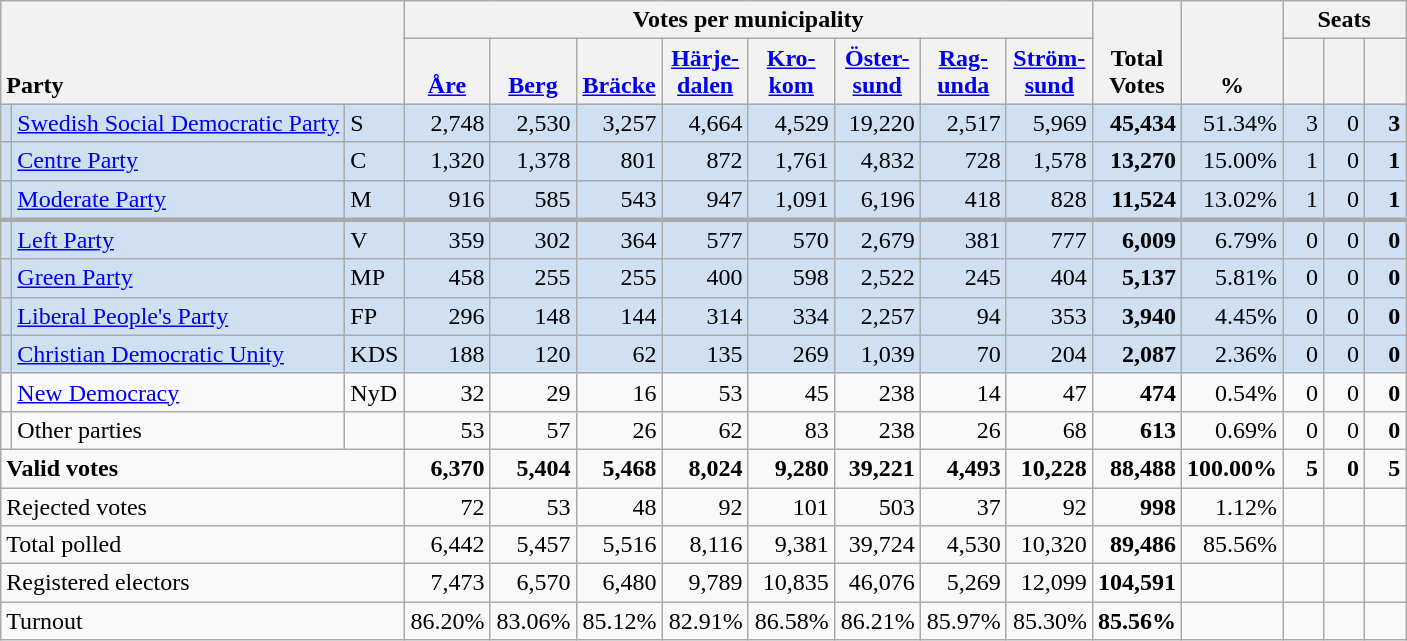<table class="wikitable" border="1" style="text-align:right;">
<tr>
<th style="text-align:left;" valign=bottom rowspan=2 colspan=3>Party</th>
<th colspan=8>Votes per municipality</th>
<th align=center valign=bottom rowspan=2 width="50">Total Votes</th>
<th align=center valign=bottom rowspan=2 width="50">%</th>
<th colspan=3>Seats</th>
</tr>
<tr>
<th align=center valign=bottom width="50"><a href='#'>Åre</a></th>
<th align=center valign=bottom width="50"><a href='#'>Berg</a></th>
<th align=center valign=bottom width="50"><a href='#'>Bräcke</a></th>
<th align=center valign=bottom width="50"><a href='#'>Härje- dalen</a></th>
<th align=center valign=bottom width="50"><a href='#'>Kro- kom</a></th>
<th align=center valign=bottom width="50"><a href='#'>Öster- sund</a></th>
<th align=center valign=bottom width="50"><a href='#'>Rag- unda</a></th>
<th align=center valign=bottom width="50"><a href='#'>Ström- sund</a></th>
<th align=center valign=bottom width="20"><small></small></th>
<th align=center valign=bottom width="20"><small><a href='#'></a></small></th>
<th align=center valign=bottom width="20"><small></small></th>
</tr>
<tr style="background:#CEE0F2;">
<td></td>
<td align=left style="white-space: nowrap;"><a href='#'>Swedish Social Democratic Party</a></td>
<td align=left>S</td>
<td>2,748</td>
<td>2,530</td>
<td>3,257</td>
<td>4,664</td>
<td>4,529</td>
<td>19,220</td>
<td>2,517</td>
<td>5,969</td>
<td><strong>45,434</strong></td>
<td>51.34%</td>
<td>3</td>
<td>0</td>
<td><strong>3</strong></td>
</tr>
<tr style="background:#CEE0F2;">
<td></td>
<td align=left><a href='#'>Centre Party</a></td>
<td align=left>C</td>
<td>1,320</td>
<td>1,378</td>
<td>801</td>
<td>872</td>
<td>1,761</td>
<td>4,832</td>
<td>728</td>
<td>1,578</td>
<td><strong>13,270</strong></td>
<td>15.00%</td>
<td>1</td>
<td>0</td>
<td><strong>1</strong></td>
</tr>
<tr style="background:#CEE0F2;">
<td></td>
<td align=left><a href='#'>Moderate Party</a></td>
<td align=left>M</td>
<td>916</td>
<td>585</td>
<td>543</td>
<td>947</td>
<td>1,091</td>
<td>6,196</td>
<td>418</td>
<td>828</td>
<td><strong>11,524</strong></td>
<td>13.02%</td>
<td>1</td>
<td>0</td>
<td><strong>1</strong></td>
</tr>
<tr style="background:#CEE0F2; border-top:3px solid darkgray;">
<td></td>
<td align=left><a href='#'>Left Party</a></td>
<td align=left>V</td>
<td>359</td>
<td>302</td>
<td>364</td>
<td>577</td>
<td>570</td>
<td>2,679</td>
<td>381</td>
<td>777</td>
<td><strong>6,009</strong></td>
<td>6.79%</td>
<td>0</td>
<td>0</td>
<td><strong>0</strong></td>
</tr>
<tr style="background:#CEE0F2;">
<td></td>
<td align=left><a href='#'>Green Party</a></td>
<td align=left>MP</td>
<td>458</td>
<td>255</td>
<td>255</td>
<td>400</td>
<td>598</td>
<td>2,522</td>
<td>245</td>
<td>404</td>
<td><strong>5,137</strong></td>
<td>5.81%</td>
<td>0</td>
<td>0</td>
<td><strong>0</strong></td>
</tr>
<tr style="background:#CEE0F2;">
<td></td>
<td align=left><a href='#'>Liberal People's Party</a></td>
<td align=left>FP</td>
<td>296</td>
<td>148</td>
<td>144</td>
<td>314</td>
<td>334</td>
<td>2,257</td>
<td>94</td>
<td>353</td>
<td><strong>3,940</strong></td>
<td>4.45%</td>
<td>0</td>
<td>0</td>
<td><strong>0</strong></td>
</tr>
<tr style="background:#CEE0F2;">
<td></td>
<td align=left><a href='#'>Christian Democratic Unity</a></td>
<td align=left>KDS</td>
<td>188</td>
<td>120</td>
<td>62</td>
<td>135</td>
<td>269</td>
<td>1,039</td>
<td>70</td>
<td>204</td>
<td><strong>2,087</strong></td>
<td>2.36%</td>
<td>0</td>
<td>0</td>
<td><strong>0</strong></td>
</tr>
<tr>
<td></td>
<td align=left><a href='#'>New Democracy</a></td>
<td align=left>NyD</td>
<td>32</td>
<td>29</td>
<td>16</td>
<td>53</td>
<td>45</td>
<td>238</td>
<td>14</td>
<td>47</td>
<td><strong>474</strong></td>
<td>0.54%</td>
<td>0</td>
<td>0</td>
<td><strong>0</strong></td>
</tr>
<tr>
<td></td>
<td align=left>Other parties</td>
<td></td>
<td>53</td>
<td>57</td>
<td>26</td>
<td>62</td>
<td>83</td>
<td>238</td>
<td>26</td>
<td>68</td>
<td><strong>613</strong></td>
<td>0.69%</td>
<td>0</td>
<td>0</td>
<td><strong>0</strong></td>
</tr>
<tr style="font-weight:bold">
<td align=left colspan=3>Valid votes</td>
<td>6,370</td>
<td>5,404</td>
<td>5,468</td>
<td>8,024</td>
<td>9,280</td>
<td>39,221</td>
<td>4,493</td>
<td>10,228</td>
<td>88,488</td>
<td>100.00%</td>
<td>5</td>
<td>0</td>
<td>5</td>
</tr>
<tr>
<td align=left colspan=3>Rejected votes</td>
<td>72</td>
<td>53</td>
<td>48</td>
<td>92</td>
<td>101</td>
<td>503</td>
<td>37</td>
<td>92</td>
<td><strong>998</strong></td>
<td>1.12%</td>
<td></td>
<td></td>
<td></td>
</tr>
<tr>
<td align=left colspan=3>Total polled</td>
<td>6,442</td>
<td>5,457</td>
<td>5,516</td>
<td>8,116</td>
<td>9,381</td>
<td>39,724</td>
<td>4,530</td>
<td>10,320</td>
<td><strong>89,486</strong></td>
<td>85.56%</td>
<td></td>
<td></td>
<td></td>
</tr>
<tr>
<td align=left colspan=3>Registered electors</td>
<td>7,473</td>
<td>6,570</td>
<td>6,480</td>
<td>9,789</td>
<td>10,835</td>
<td>46,076</td>
<td>5,269</td>
<td>12,099</td>
<td><strong>104,591</strong></td>
<td></td>
<td></td>
<td></td>
<td></td>
</tr>
<tr>
<td align=left colspan=3>Turnout</td>
<td>86.20%</td>
<td>83.06%</td>
<td>85.12%</td>
<td>82.91%</td>
<td>86.58%</td>
<td>86.21%</td>
<td>85.97%</td>
<td>85.30%</td>
<td><strong>85.56%</strong></td>
<td></td>
<td></td>
<td></td>
<td></td>
</tr>
</table>
